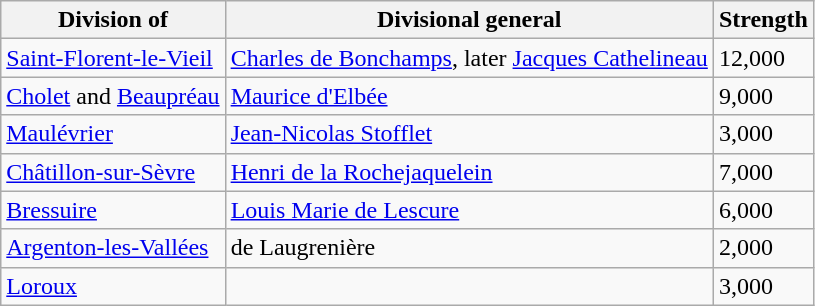<table class="wikitable">
<tr>
<th>Division of</th>
<th>Divisional general</th>
<th>Strength</th>
</tr>
<tr>
<td><a href='#'>Saint-Florent-le-Vieil</a></td>
<td><a href='#'>Charles de Bonchamps</a>, later <a href='#'>Jacques Cathelineau</a></td>
<td>12,000</td>
</tr>
<tr>
<td><a href='#'>Cholet</a> and <a href='#'>Beaupréau</a></td>
<td><a href='#'>Maurice d'Elbée</a></td>
<td>9,000</td>
</tr>
<tr>
<td><a href='#'>Maulévrier</a></td>
<td><a href='#'>Jean-Nicolas Stofflet</a></td>
<td>3,000</td>
</tr>
<tr>
<td><a href='#'>Châtillon-sur-Sèvre</a></td>
<td><a href='#'>Henri de la Rochejaquelein</a></td>
<td>7,000</td>
</tr>
<tr>
<td><a href='#'>Bressuire</a></td>
<td><a href='#'>Louis Marie de Lescure</a></td>
<td>6,000</td>
</tr>
<tr>
<td><a href='#'>Argenton-les-Vallées</a></td>
<td>de Laugrenière</td>
<td>2,000</td>
</tr>
<tr>
<td><a href='#'>Loroux</a></td>
<td></td>
<td>3,000</td>
</tr>
</table>
